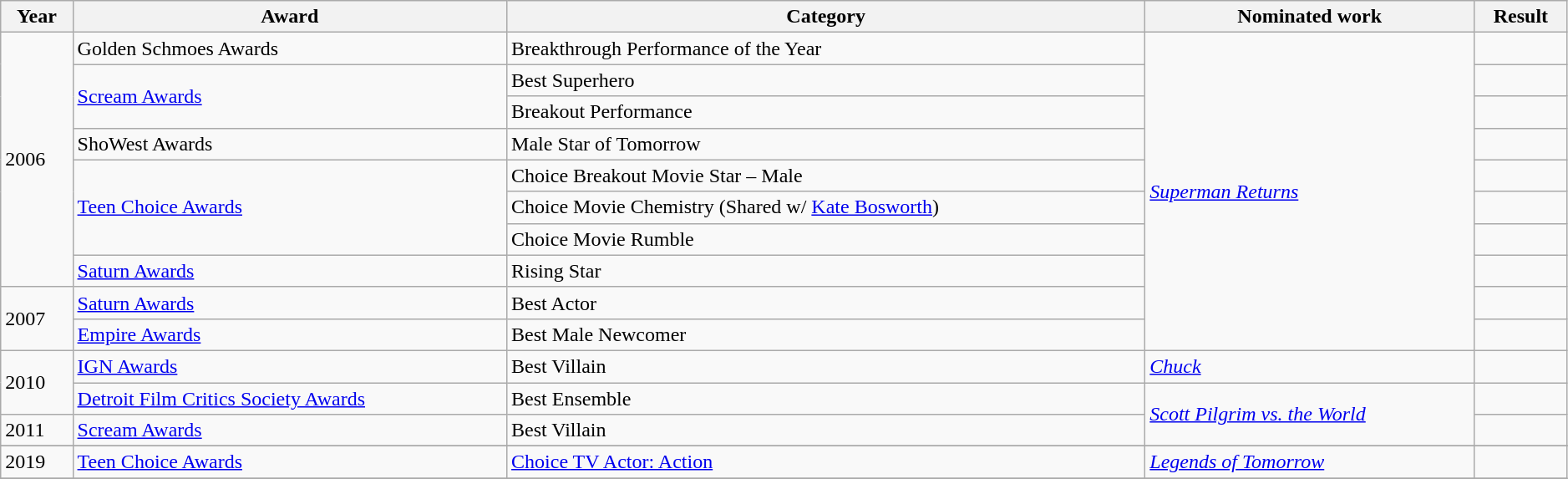<table class="wikitable sortable plainrowheaders"  style="width:99%;">
<tr>
<th>Year</th>
<th>Award</th>
<th>Category</th>
<th>Nominated work</th>
<th>Result</th>
</tr>
<tr>
<td rowspan="8">2006</td>
<td>Golden Schmoes Awards</td>
<td>Breakthrough Performance of the Year</td>
<td rowspan="10"><em><a href='#'>Superman Returns</a></em></td>
<td></td>
</tr>
<tr>
<td rowspan="2"><a href='#'>Scream Awards</a></td>
<td>Best Superhero</td>
<td></td>
</tr>
<tr>
<td>Breakout Performance</td>
<td></td>
</tr>
<tr>
<td>ShoWest Awards</td>
<td>Male Star of Tomorrow</td>
<td></td>
</tr>
<tr>
<td rowspan="3"><a href='#'>Teen Choice Awards</a></td>
<td>Choice Breakout Movie Star – Male</td>
<td></td>
</tr>
<tr>
<td>Choice Movie Chemistry (Shared w/ <a href='#'>Kate Bosworth</a>)</td>
<td></td>
</tr>
<tr>
<td>Choice Movie Rumble</td>
<td></td>
</tr>
<tr>
<td><a href='#'>Saturn Awards</a></td>
<td>Rising Star</td>
<td></td>
</tr>
<tr>
<td rowspan="2">2007</td>
<td><a href='#'>Saturn Awards</a></td>
<td>Best Actor</td>
<td></td>
</tr>
<tr>
<td><a href='#'>Empire Awards</a></td>
<td>Best Male Newcomer</td>
<td></td>
</tr>
<tr>
<td rowspan="2">2010</td>
<td><a href='#'>IGN Awards</a></td>
<td>Best Villain</td>
<td><a href='#'><em>Chuck</em></a></td>
<td></td>
</tr>
<tr>
<td><a href='#'>Detroit Film Critics Society Awards</a></td>
<td>Best Ensemble</td>
<td rowspan="2"><em><a href='#'>Scott Pilgrim vs. the World</a></em></td>
<td></td>
</tr>
<tr>
<td>2011</td>
<td><a href='#'>Scream Awards</a></td>
<td>Best Villain</td>
<td></td>
</tr>
<tr>
</tr>
<tr>
<td>2019</td>
<td><a href='#'>Teen Choice Awards</a></td>
<td><a href='#'>Choice TV Actor: Action</a></td>
<td><em><a href='#'>Legends of Tomorrow</a></em></td>
<td></td>
</tr>
<tr>
</tr>
</table>
